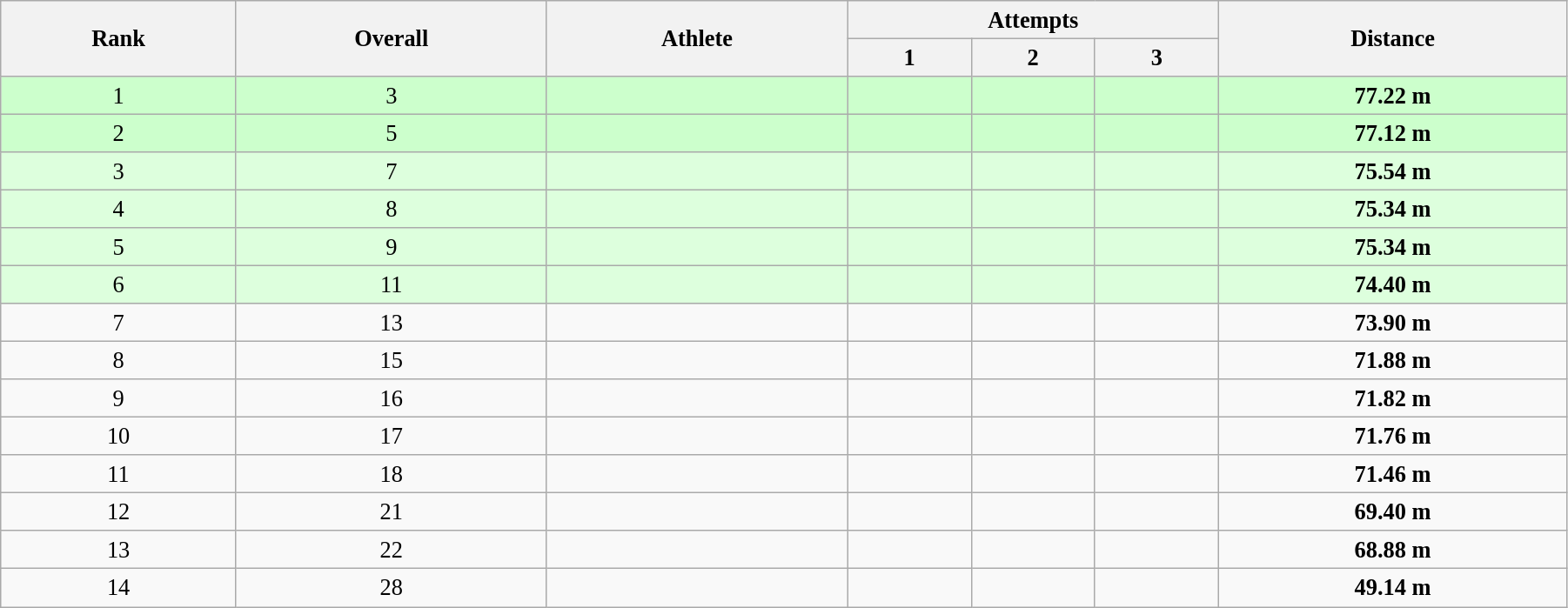<table class="wikitable" style=" text-align:center; font-size:110%;" width="95%">
<tr>
<th rowspan="2">Rank</th>
<th rowspan="2">Overall</th>
<th rowspan="2">Athlete</th>
<th colspan="3">Attempts</th>
<th rowspan="2">Distance</th>
</tr>
<tr>
<th>1</th>
<th>2</th>
<th>3</th>
</tr>
<tr style="background:#ccffcc;">
<td>1</td>
<td>3</td>
<td align=left></td>
<td></td>
<td></td>
<td></td>
<td><strong>77.22 m </strong></td>
</tr>
<tr style="background:#ccffcc;">
<td>2</td>
<td>5</td>
<td align=left></td>
<td></td>
<td></td>
<td></td>
<td><strong>77.12 m </strong></td>
</tr>
<tr style="background:#ddffdd;">
<td>3</td>
<td>7</td>
<td align=left></td>
<td></td>
<td></td>
<td></td>
<td><strong>75.54 m </strong></td>
</tr>
<tr style="background:#ddffdd;">
<td>4</td>
<td>8</td>
<td align=left></td>
<td></td>
<td></td>
<td></td>
<td><strong>75.34 m </strong></td>
</tr>
<tr style="background:#ddffdd;">
<td>5</td>
<td>9</td>
<td align=left></td>
<td></td>
<td></td>
<td></td>
<td><strong>75.34 m </strong></td>
</tr>
<tr style="background:#ddffdd;">
<td>6</td>
<td>11</td>
<td align=left></td>
<td></td>
<td></td>
<td></td>
<td><strong>74.40 m </strong></td>
</tr>
<tr>
<td>7</td>
<td>13</td>
<td align=left></td>
<td></td>
<td></td>
<td></td>
<td><strong>73.90 m </strong></td>
</tr>
<tr>
<td>8</td>
<td>15</td>
<td align=left></td>
<td></td>
<td></td>
<td></td>
<td><strong>71.88 m </strong></td>
</tr>
<tr>
<td>9</td>
<td>16</td>
<td align=left></td>
<td></td>
<td></td>
<td></td>
<td><strong>71.82 m </strong></td>
</tr>
<tr>
<td>10</td>
<td>17</td>
<td align=left></td>
<td></td>
<td></td>
<td></td>
<td><strong>71.76 m </strong></td>
</tr>
<tr>
<td>11</td>
<td>18</td>
<td align=left></td>
<td></td>
<td></td>
<td></td>
<td><strong>71.46 m </strong></td>
</tr>
<tr>
<td>12</td>
<td>21</td>
<td align=left></td>
<td></td>
<td></td>
<td></td>
<td><strong>69.40 m </strong></td>
</tr>
<tr>
<td>13</td>
<td>22</td>
<td align=left></td>
<td></td>
<td></td>
<td></td>
<td><strong>68.88 m </strong></td>
</tr>
<tr>
<td>14</td>
<td>28</td>
<td align=left></td>
<td></td>
<td></td>
<td></td>
<td><strong>49.14 m </strong></td>
</tr>
</table>
